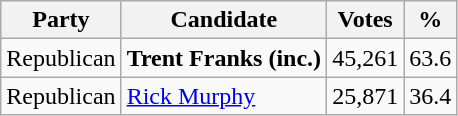<table class="wikitable">
<tr>
<th>Party</th>
<th>Candidate</th>
<th>Votes</th>
<th>%</th>
</tr>
<tr>
<td>Republican</td>
<td><strong>Trent Franks (inc.)</strong></td>
<td>45,261</td>
<td>63.6</td>
</tr>
<tr>
<td>Republican</td>
<td><a href='#'>Rick Murphy</a></td>
<td>25,871</td>
<td>36.4</td>
</tr>
</table>
